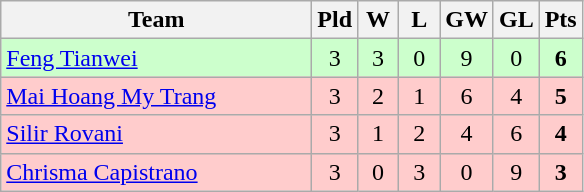<table class="wikitable" style="text-align:center">
<tr>
<th width=200>Team</th>
<th width=20>Pld</th>
<th width=20>W</th>
<th width=20>L</th>
<th width=20>GW</th>
<th width=20>GL</th>
<th width=20>Pts</th>
</tr>
<tr bgcolor="ccffcc">
<td style="text-align:left;"> <a href='#'>Feng Tianwei</a></td>
<td>3</td>
<td>3</td>
<td>0</td>
<td>9</td>
<td>0</td>
<td><strong>6</strong></td>
</tr>
<tr bgcolor="ffcccc">
<td style="text-align:left;"> <a href='#'>Mai Hoang My Trang</a></td>
<td>3</td>
<td>2</td>
<td>1</td>
<td>6</td>
<td>4</td>
<td><strong>5</strong></td>
</tr>
<tr bgcolor="ffcccc">
<td style="text-align:left;"> <a href='#'>Silir Rovani</a></td>
<td>3</td>
<td>1</td>
<td>2</td>
<td>4</td>
<td>6</td>
<td><strong>4</strong></td>
</tr>
<tr bgcolor="ffcccc">
<td style="text-align:left;"> <a href='#'>Chrisma Capistrano</a></td>
<td>3</td>
<td>0</td>
<td>3</td>
<td>0</td>
<td>9</td>
<td><strong>3</strong></td>
</tr>
</table>
